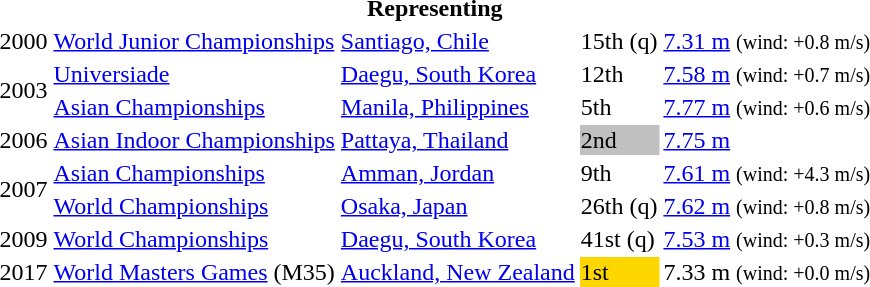<table>
<tr>
<th colspan="5">Representing </th>
</tr>
<tr>
<td>2000</td>
<td><a href='#'>World Junior Championships</a></td>
<td><a href='#'>Santiago, Chile</a></td>
<td>15th (q)</td>
<td><a href='#'>7.31 m</a> <small>(wind: +0.8 m/s)</small></td>
</tr>
<tr>
<td rowspan=2>2003</td>
<td><a href='#'>Universiade</a></td>
<td><a href='#'>Daegu, South Korea</a></td>
<td>12th</td>
<td><a href='#'>7.58 m</a> <small>(wind: +0.7 m/s)</small></td>
</tr>
<tr>
<td><a href='#'>Asian Championships</a></td>
<td><a href='#'>Manila, Philippines</a></td>
<td>5th</td>
<td><a href='#'>7.77 m</a> <small>(wind: +0.6 m/s)</small></td>
</tr>
<tr>
<td>2006</td>
<td><a href='#'>Asian Indoor Championships</a></td>
<td><a href='#'>Pattaya, Thailand</a></td>
<td bgcolor=silver>2nd</td>
<td><a href='#'>7.75 m</a></td>
</tr>
<tr>
<td rowspan=2>2007</td>
<td><a href='#'>Asian Championships</a></td>
<td><a href='#'>Amman, Jordan</a></td>
<td>9th</td>
<td><a href='#'>7.61 m</a> <small>(wind: +4.3 m/s)</small></td>
</tr>
<tr>
<td><a href='#'>World Championships</a></td>
<td><a href='#'>Osaka, Japan</a></td>
<td>26th (q)</td>
<td><a href='#'>7.62 m</a> <small>(wind: +0.8 m/s)</small></td>
</tr>
<tr>
<td>2009</td>
<td><a href='#'>World Championships</a></td>
<td><a href='#'>Daegu, South Korea</a></td>
<td>41st (q)</td>
<td><a href='#'>7.53 m</a> <small>(wind: +0.3 m/s)</small></td>
</tr>
<tr>
<td>2017</td>
<td><a href='#'>World Masters Games</a> (M35)</td>
<td><a href='#'>Auckland, New Zealand</a></td>
<td bgcolor="gold">1st</td>
<td>7.33 m <small>(wind: +0.0 m/s)</small></td>
</tr>
</table>
